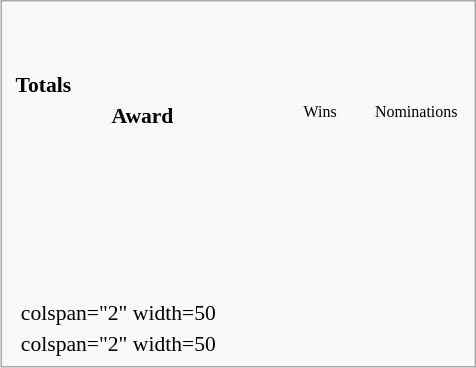<table class="infobox" style="width: 22em; text-align: left; font-size: 90%; vertical-align: middle;">
<tr>
<td colspan="3" style="text-align:center;"><br></td>
</tr>
<tr>
<td colspan="3"><br><table class="collapsible collapsed" width=100%>
<tr>
<th colspan="3" style="background-color#d9e8ff" text-align:center;">Totals</th>
</tr>
<tr style="background-color#d9e8ff; text-align:center;">
<th style="vertical-align: middle;">Award</th>
<td style="background#cceecc; font-size:8pt;" width="60px">Wins</td>
<td style="background#eecccc; font-size:8pt;" width="60px">Nominations</td>
</tr>
<tr>
<td align=center><br></td>
<td></td>
<td></td>
</tr>
<tr>
<td align=center><br></td>
<td></td>
<td></td>
</tr>
<tr>
<td align=center><br></td>
<td></td>
<td></td>
</tr>
<tr>
<td align=center><br></td>
<td></td>
<td></td>
</tr>
<tr>
<td align=center><br></td>
<td></td>
<td></td>
</tr>
<tr>
</tr>
</table>
</td>
</tr>
<tr style="background-color#d9e8ff">
<td></td>
<td>colspan="2" width=50 </td>
</tr>
<tr>
<td></td>
<td>colspan="2" width=50 </td>
</tr>
</table>
